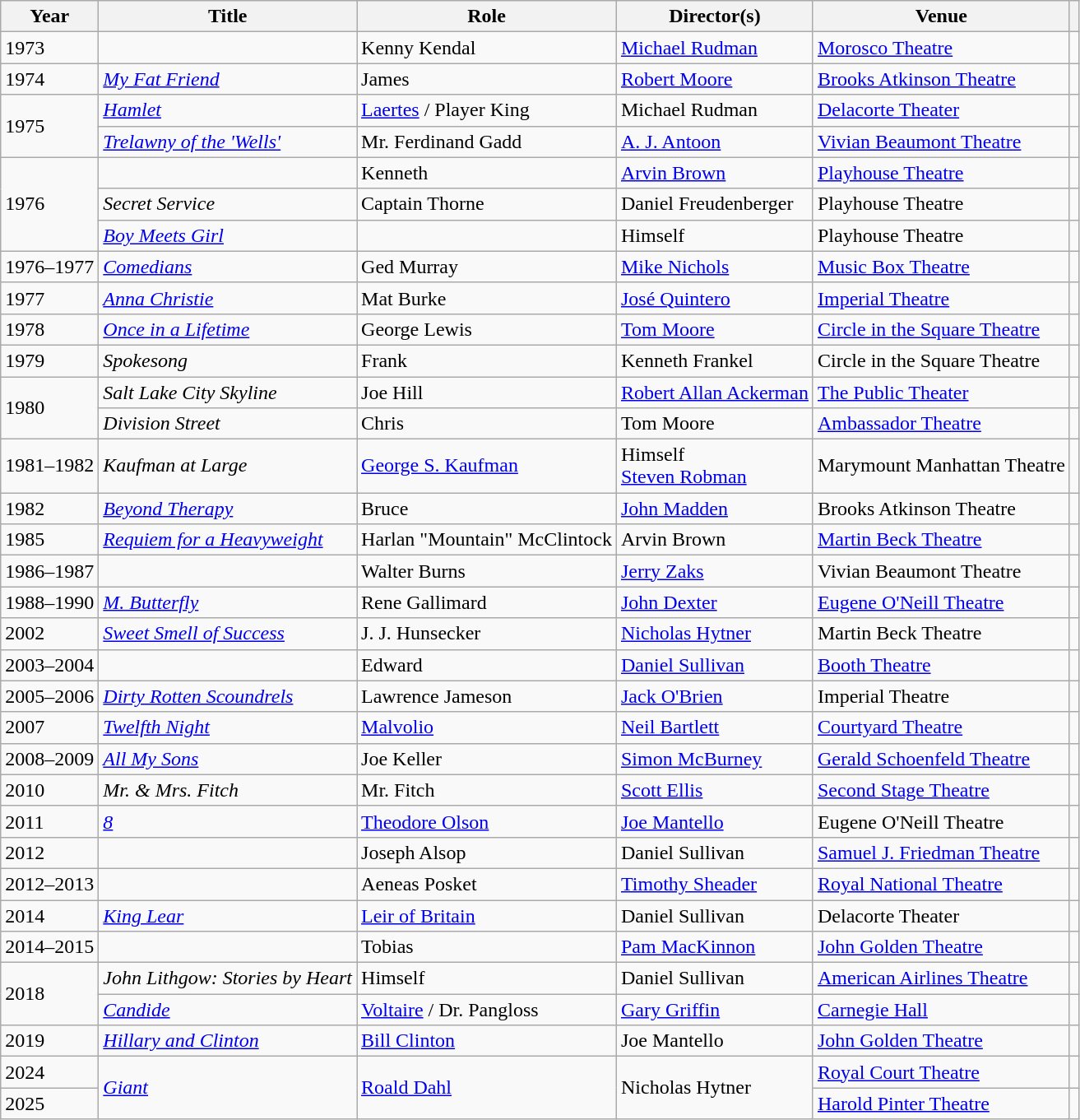<table class="wikitable plainrowheaders sortable">
<tr>
<th scope="col">Year</th>
<th scope="col">Title</th>
<th scope="col">Role</th>
<th scope="col">Director(s)</th>
<th scope="col">Venue</th>
<th scope="col" class="unsortable"></th>
</tr>
<tr>
<td>1973</td>
<td></td>
<td>Kenny Kendal</td>
<td><a href='#'>Michael Rudman</a></td>
<td><a href='#'>Morosco Theatre</a></td>
<td style="text-align:center;"></td>
</tr>
<tr>
<td>1974</td>
<td><em><a href='#'>My Fat Friend</a></em></td>
<td>James</td>
<td><a href='#'>Robert Moore</a></td>
<td><a href='#'>Brooks Atkinson Theatre</a></td>
<td style="text-align:center;"></td>
</tr>
<tr>
<td rowspan="2">1975</td>
<td><em><a href='#'>Hamlet</a></em></td>
<td><a href='#'>Laertes</a> / Player King</td>
<td>Michael Rudman</td>
<td><a href='#'>Delacorte Theater</a></td>
<td style="text-align:center;"></td>
</tr>
<tr>
<td><em><a href='#'>Trelawny of the 'Wells'</a></em></td>
<td>Mr. Ferdinand Gadd</td>
<td><a href='#'>A. J. Antoon</a></td>
<td><a href='#'>Vivian Beaumont Theatre</a></td>
<td style="text-align:center;"></td>
</tr>
<tr>
<td rowspan="3">1976</td>
<td></td>
<td>Kenneth</td>
<td><a href='#'>Arvin Brown</a></td>
<td><a href='#'>Playhouse Theatre</a></td>
<td style="text-align:center;"></td>
</tr>
<tr>
<td><em>Secret Service</em></td>
<td>Captain Thorne</td>
<td>Daniel Freudenberger</td>
<td>Playhouse Theatre</td>
<td style="text-align:center;"></td>
</tr>
<tr>
<td><em><a href='#'>Boy Meets Girl</a></em></td>
<td></td>
<td>Himself</td>
<td>Playhouse Theatre</td>
<td style="text-align:center;"></td>
</tr>
<tr>
<td>1976–1977</td>
<td><em><a href='#'>Comedians</a></em></td>
<td>Ged Murray</td>
<td><a href='#'>Mike Nichols</a></td>
<td><a href='#'>Music Box Theatre</a></td>
<td style="text-align:center;"></td>
</tr>
<tr>
<td>1977</td>
<td><em><a href='#'>Anna Christie</a></em></td>
<td>Mat Burke</td>
<td><a href='#'>José Quintero</a></td>
<td><a href='#'>Imperial Theatre</a></td>
<td style="text-align:center;"></td>
</tr>
<tr>
<td>1978</td>
<td><em><a href='#'>Once in a Lifetime</a></em></td>
<td>George Lewis</td>
<td><a href='#'>Tom Moore</a></td>
<td><a href='#'>Circle in the Square Theatre</a></td>
<td style="text-align:center;"></td>
</tr>
<tr>
<td>1979</td>
<td><em>Spokesong</em></td>
<td>Frank</td>
<td>Kenneth Frankel</td>
<td>Circle in the Square Theatre</td>
<td style="text-align:center;"></td>
</tr>
<tr>
<td rowspan="2">1980</td>
<td><em>Salt Lake City Skyline</em></td>
<td>Joe Hill</td>
<td><a href='#'>Robert Allan Ackerman</a></td>
<td><a href='#'>The Public Theater</a></td>
<td style="text-align:center;"></td>
</tr>
<tr>
<td><em>Division Street</em></td>
<td>Chris</td>
<td>Tom Moore</td>
<td><a href='#'>Ambassador Theatre</a></td>
<td style="text-align:center;"></td>
</tr>
<tr>
<td>1981–1982</td>
<td><em>Kaufman at Large</em></td>
<td><a href='#'>George S. Kaufman</a></td>
<td>Himself<br><a href='#'>Steven Robman</a></td>
<td>Marymount Manhattan Theatre</td>
<td style="text-align:center;"></td>
</tr>
<tr>
<td>1982</td>
<td><em><a href='#'>Beyond Therapy</a></em></td>
<td>Bruce</td>
<td><a href='#'>John Madden</a></td>
<td>Brooks Atkinson Theatre</td>
<td style="text-align:center;"></td>
</tr>
<tr>
<td>1985</td>
<td><em><a href='#'>Requiem for a Heavyweight</a></em></td>
<td>Harlan "Mountain" McClintock</td>
<td>Arvin Brown</td>
<td><a href='#'>Martin Beck Theatre</a></td>
<td style="text-align:center;"></td>
</tr>
<tr>
<td>1986–1987</td>
<td></td>
<td>Walter Burns</td>
<td><a href='#'>Jerry Zaks</a></td>
<td>Vivian Beaumont Theatre</td>
<td style="text-align:center;"></td>
</tr>
<tr>
<td>1988–1990</td>
<td><em><a href='#'>M. Butterfly</a></em></td>
<td>Rene Gallimard</td>
<td><a href='#'>John Dexter</a></td>
<td><a href='#'>Eugene O'Neill Theatre</a></td>
<td style="text-align:center;"></td>
</tr>
<tr>
<td>2002</td>
<td><em><a href='#'>Sweet Smell of Success</a></em></td>
<td>J. J. Hunsecker</td>
<td><a href='#'>Nicholas Hytner</a></td>
<td>Martin Beck Theatre</td>
<td style="text-align:center;"></td>
</tr>
<tr>
<td>2003–2004</td>
<td></td>
<td>Edward</td>
<td><a href='#'>Daniel Sullivan</a></td>
<td><a href='#'>Booth Theatre</a></td>
<td style="text-align:center;"></td>
</tr>
<tr>
<td>2005–2006</td>
<td><em><a href='#'>Dirty Rotten Scoundrels</a></em></td>
<td>Lawrence Jameson</td>
<td><a href='#'>Jack O'Brien</a></td>
<td>Imperial Theatre</td>
<td style="text-align:center;"></td>
</tr>
<tr>
<td>2007</td>
<td><em><a href='#'>Twelfth Night</a></em></td>
<td><a href='#'>Malvolio</a></td>
<td><a href='#'>Neil Bartlett</a></td>
<td><a href='#'>Courtyard Theatre</a></td>
<td style="text-align:center;"></td>
</tr>
<tr>
<td>2008–2009</td>
<td><em><a href='#'>All My Sons</a></em></td>
<td>Joe Keller</td>
<td><a href='#'>Simon McBurney</a></td>
<td><a href='#'>Gerald Schoenfeld Theatre</a></td>
<td style="text-align:center;"></td>
</tr>
<tr>
<td>2010</td>
<td><em>Mr. & Mrs. Fitch</em></td>
<td>Mr. Fitch</td>
<td><a href='#'>Scott Ellis</a></td>
<td><a href='#'>Second Stage Theatre</a></td>
<td style="text-align:center;"></td>
</tr>
<tr>
<td>2011</td>
<td><em><a href='#'>8</a></em></td>
<td><a href='#'>Theodore Olson</a></td>
<td><a href='#'>Joe Mantello</a></td>
<td>Eugene O'Neill Theatre</td>
<td style="text-align:center;"></td>
</tr>
<tr>
<td>2012</td>
<td></td>
<td>Joseph Alsop</td>
<td>Daniel Sullivan</td>
<td><a href='#'>Samuel J. Friedman Theatre</a></td>
<td style="text-align:center;"></td>
</tr>
<tr>
<td>2012–2013</td>
<td></td>
<td>Aeneas Posket</td>
<td><a href='#'>Timothy Sheader</a></td>
<td><a href='#'>Royal National Theatre</a></td>
<td style="text-align:center;"></td>
</tr>
<tr>
<td>2014</td>
<td><em><a href='#'>King Lear</a></em></td>
<td><a href='#'>Leir of Britain</a></td>
<td>Daniel Sullivan</td>
<td>Delacorte Theater</td>
<td style="text-align:center;"></td>
</tr>
<tr>
<td>2014–2015</td>
<td></td>
<td>Tobias</td>
<td><a href='#'>Pam MacKinnon</a></td>
<td><a href='#'>John Golden Theatre</a></td>
<td style="text-align:center;"></td>
</tr>
<tr>
<td rowspan="2">2018</td>
<td><em>John Lithgow: Stories by Heart</em></td>
<td>Himself</td>
<td>Daniel Sullivan</td>
<td><a href='#'>American Airlines Theatre</a></td>
<td style="text-align:center;"></td>
</tr>
<tr>
<td><em><a href='#'>Candide</a></em></td>
<td><a href='#'>Voltaire</a> / Dr. Pangloss</td>
<td><a href='#'>Gary Griffin</a></td>
<td><a href='#'>Carnegie Hall</a></td>
<td style="text-align:center;"></td>
</tr>
<tr>
<td>2019</td>
<td><em><a href='#'>Hillary and Clinton</a></em></td>
<td><a href='#'>Bill Clinton</a></td>
<td>Joe Mantello</td>
<td><a href='#'>John Golden Theatre</a></td>
<td style="text-align:center;"></td>
</tr>
<tr>
<td>2024</td>
<td rowspan=2><em><a href='#'>Giant</a></em></td>
<td rowspan=2><a href='#'>Roald Dahl</a></td>
<td rowspan=2>Nicholas Hytner</td>
<td><a href='#'>Royal Court Theatre</a></td>
<td style="text-align:center;"></td>
</tr>
<tr>
<td>2025</td>
<td><a href='#'>Harold Pinter Theatre</a></td>
<td style="text-align:center;"></td>
</tr>
</table>
